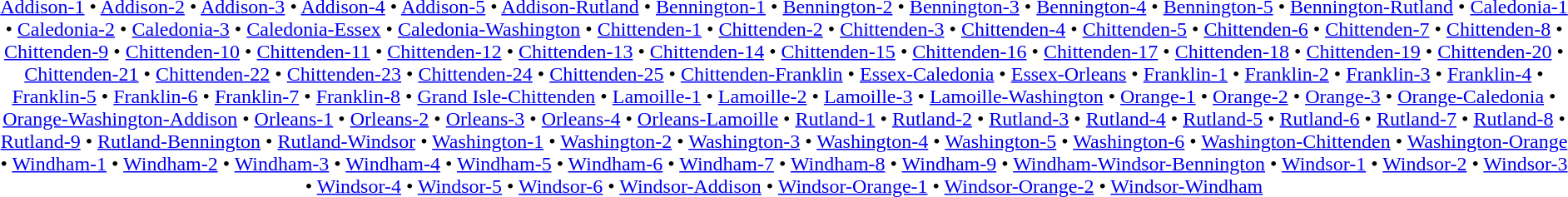<table id=toc class=toc summary=Contents>
<tr>
<td align=center><br><a href='#'>Addison-1</a> • <a href='#'>Addison-2</a> • <a href='#'>Addison-3</a> • <a href='#'>Addison-4</a> • <a href='#'>Addison-5</a> • <a href='#'>Addison-Rutland</a> • <a href='#'>Bennington-1</a> • <a href='#'>Bennington-2</a> • <a href='#'>Bennington-3</a> • <a href='#'>Bennington-4</a> • <a href='#'>Bennington-5</a> • <a href='#'>Bennington-Rutland</a> • <a href='#'>Caledonia-1</a> • <a href='#'>Caledonia-2</a> • <a href='#'>Caledonia-3</a> • <a href='#'>Caledonia-Essex</a> • <a href='#'>Caledonia-Washington</a> • <a href='#'>Chittenden-1</a> • <a href='#'>Chittenden-2</a> • <a href='#'>Chittenden-3</a> • <a href='#'>Chittenden-4</a> • <a href='#'>Chittenden-5</a> • <a href='#'>Chittenden-6</a> • <a href='#'>Chittenden-7</a> • <a href='#'>Chittenden-8</a> • <a href='#'>Chittenden-9</a> • <a href='#'>Chittenden-10</a> • <a href='#'>Chittenden-11</a> • <a href='#'>Chittenden-12</a> • <a href='#'>Chittenden-13</a> • <a href='#'>Chittenden-14</a> • <a href='#'>Chittenden-15</a> • <a href='#'>Chittenden-16</a> • <a href='#'>Chittenden-17</a> • <a href='#'>Chittenden-18</a> • <a href='#'>Chittenden-19</a> • <a href='#'>Chittenden-20</a> • <a href='#'>Chittenden-21</a> • <a href='#'>Chittenden-22</a> • <a href='#'>Chittenden-23</a> • <a href='#'>Chittenden-24</a> • <a href='#'>Chittenden-25</a> • <a href='#'>Chittenden-Franklin</a> • <a href='#'>Essex-Caledonia</a> • <a href='#'>Essex-Orleans</a> • <a href='#'>Franklin-1</a> • <a href='#'>Franklin-2</a> • <a href='#'>Franklin-3</a> • <a href='#'>Franklin-4</a> • <a href='#'>Franklin-5</a> • <a href='#'>Franklin-6</a> • <a href='#'>Franklin-7</a> • <a href='#'>Franklin-8</a> • <a href='#'>Grand Isle-Chittenden</a> • <a href='#'>Lamoille-1</a> • <a href='#'>Lamoille-2</a> • <a href='#'>Lamoille-3</a> • <a href='#'>Lamoille-Washington</a> • <a href='#'>Orange-1</a> • <a href='#'>Orange-2</a> • <a href='#'>Orange-3</a> • <a href='#'>Orange-Caledonia</a> • <a href='#'>Orange-Washington-Addison</a> • <a href='#'>Orleans-1</a> • <a href='#'>Orleans-2</a> • <a href='#'>Orleans-3</a> • <a href='#'>Orleans-4</a> • <a href='#'>Orleans-Lamoille</a> • <a href='#'>Rutland-1</a> • <a href='#'>Rutland-2</a> • <a href='#'>Rutland-3</a> • <a href='#'>Rutland-4</a> • <a href='#'>Rutland-5</a> • <a href='#'>Rutland-6</a> • <a href='#'>Rutland-7</a> • <a href='#'>Rutland-8</a> • <a href='#'>Rutland-9</a> • <a href='#'>Rutland-Bennington</a> • <a href='#'>Rutland-Windsor</a> • <a href='#'>Washington-1</a> • <a href='#'>Washington-2</a> • <a href='#'>Washington-3</a> • <a href='#'>Washington-4</a> • <a href='#'>Washington-5</a> • <a href='#'>Washington-6</a> • <a href='#'>Washington-Chittenden</a> • <a href='#'>Washington-Orange</a> • <a href='#'>Windham-1</a> • <a href='#'>Windham-2</a> • <a href='#'>Windham-3</a> • <a href='#'>Windham-4</a> • <a href='#'>Windham-5</a> • <a href='#'>Windham-6</a> • <a href='#'>Windham-7</a> • <a href='#'>Windham-8</a> • <a href='#'>Windham-9</a> • <a href='#'>Windham-Windsor-Bennington</a> • <a href='#'>Windsor-1</a> • <a href='#'>Windsor-2</a> • <a href='#'>Windsor-3</a> • <a href='#'>Windsor-4</a> • <a href='#'>Windsor-5</a> • <a href='#'>Windsor-6</a> • <a href='#'>Windsor-Addison</a> • <a href='#'>Windsor-Orange-1</a> • <a href='#'>Windsor-Orange-2</a> • <a href='#'>Windsor-Windham</a></td>
</tr>
</table>
